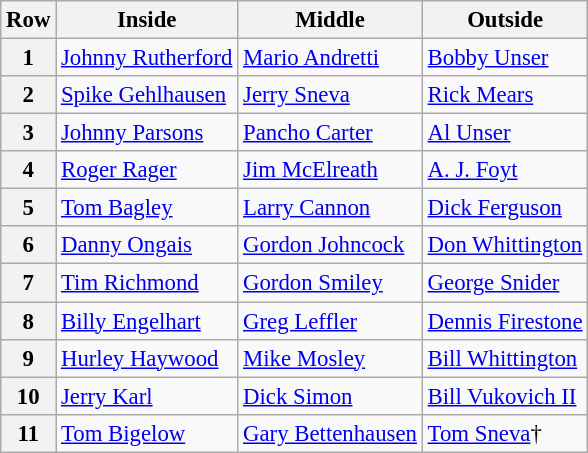<table class="wikitable" style="font-size: 95%;">
<tr>
<th>Row</th>
<th>Inside</th>
<th>Middle</th>
<th>Outside</th>
</tr>
<tr>
<th>1</th>
<td> <a href='#'>Johnny Rutherford</a> <strong></strong></td>
<td> <a href='#'>Mario Andretti</a> <strong></strong></td>
<td> <a href='#'>Bobby Unser</a> <strong></strong></td>
</tr>
<tr>
<th>2</th>
<td> <a href='#'>Spike Gehlhausen</a></td>
<td> <a href='#'>Jerry Sneva</a></td>
<td> <a href='#'>Rick Mears</a> <strong></strong></td>
</tr>
<tr>
<th>3</th>
<td> <a href='#'>Johnny Parsons</a></td>
<td> <a href='#'>Pancho Carter</a></td>
<td> <a href='#'>Al Unser</a> <strong></strong></td>
</tr>
<tr>
<th>4</th>
<td> <a href='#'>Roger Rager</a> <strong></strong></td>
<td> <a href='#'>Jim McElreath</a></td>
<td> <a href='#'>A. J. Foyt</a> <strong></strong></td>
</tr>
<tr>
<th>5</th>
<td> <a href='#'>Tom Bagley</a></td>
<td> <a href='#'>Larry Cannon</a></td>
<td> <a href='#'>Dick Ferguson</a> <strong></strong></td>
</tr>
<tr>
<th>6</th>
<td> <a href='#'>Danny Ongais</a></td>
<td> <a href='#'>Gordon Johncock</a> <strong></strong></td>
<td> <a href='#'>Don Whittington</a> <strong></strong></td>
</tr>
<tr>
<th>7</th>
<td> <a href='#'>Tim Richmond</a> <strong></strong></td>
<td> <a href='#'>Gordon Smiley</a> <strong></strong></td>
<td> <a href='#'>George Snider</a></td>
</tr>
<tr>
<th>8</th>
<td> <a href='#'>Billy Engelhart</a> <strong></strong></td>
<td> <a href='#'>Greg Leffler</a> <strong></strong></td>
<td> <a href='#'>Dennis Firestone</a> <strong></strong></td>
</tr>
<tr>
<th>9</th>
<td> <a href='#'>Hurley Haywood</a> <strong></strong></td>
<td> <a href='#'>Mike Mosley</a></td>
<td> <a href='#'>Bill Whittington</a> <strong></strong></td>
</tr>
<tr>
<th>10</th>
<td> <a href='#'>Jerry Karl</a></td>
<td> <a href='#'>Dick Simon</a></td>
<td> <a href='#'>Bill Vukovich II</a></td>
</tr>
<tr>
<th>11</th>
<td> <a href='#'>Tom Bigelow</a></td>
<td> <a href='#'>Gary Bettenhausen</a></td>
<td> <a href='#'>Tom Sneva</a>†</td>
</tr>
</table>
